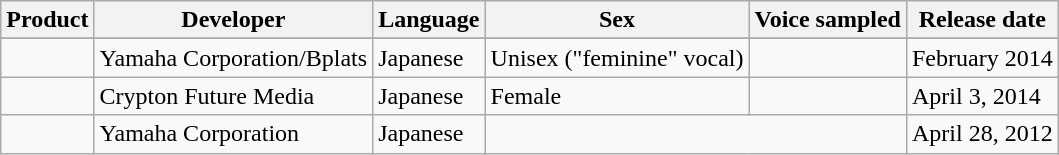<table class="wikitable sortable">
<tr>
<th>Product</th>
<th>Developer</th>
<th>Language</th>
<th>Sex</th>
<th>Voice sampled</th>
<th>Release date</th>
</tr>
<tr>
</tr>
<tr>
</tr>
<tr>
<td></td>
<td>Yamaha Corporation/Bplats</td>
<td>Japanese</td>
<td>Unisex ("feminine" vocal)</td>
<td></td>
<td>February 2014</td>
</tr>
<tr>
<td></td>
<td>Crypton Future Media</td>
<td>Japanese</td>
<td>Female</td>
<td></td>
<td>April 3, 2014</td>
</tr>
<tr>
<td></td>
<td>Yamaha Corporation</td>
<td>Japanese</td>
<td colspan="2"><br></td>
<td>April 28, 2012</td>
</tr>
</table>
